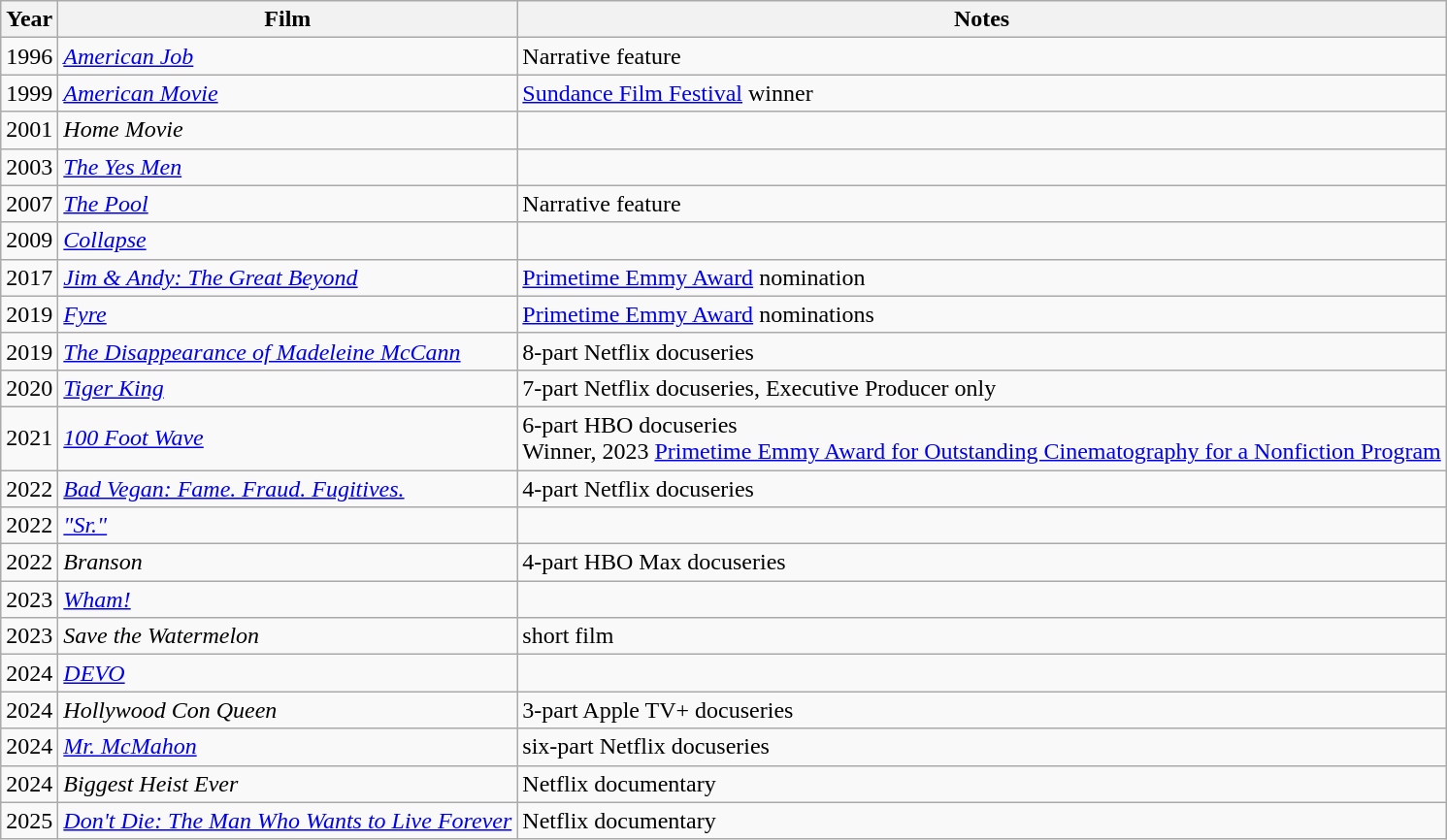<table class="wikitable sortable">
<tr>
<th>Year</th>
<th>Film</th>
<th>Notes</th>
</tr>
<tr>
<td>1996</td>
<td><em><a href='#'>American Job</a></em></td>
<td>Narrative feature</td>
</tr>
<tr>
<td>1999</td>
<td><em><a href='#'>American Movie</a></em></td>
<td><a href='#'>Sundance Film Festival</a> winner</td>
</tr>
<tr>
<td>2001</td>
<td><em>Home Movie</em></td>
<td></td>
</tr>
<tr>
<td>2003</td>
<td><em><a href='#'>The Yes Men</a></em></td>
<td></td>
</tr>
<tr>
<td>2007</td>
<td><em><a href='#'>The Pool</a></em></td>
<td>Narrative feature</td>
</tr>
<tr>
<td>2009</td>
<td><em><a href='#'>Collapse</a></em></td>
<td></td>
</tr>
<tr>
<td>2017</td>
<td><em><a href='#'>Jim & Andy: The Great Beyond</a></em></td>
<td><a href='#'>Primetime Emmy Award</a> nomination</td>
</tr>
<tr>
<td>2019</td>
<td><em><a href='#'>Fyre</a></em></td>
<td><a href='#'>Primetime Emmy Award</a> nominations</td>
</tr>
<tr>
<td>2019</td>
<td><em><a href='#'>The Disappearance of Madeleine McCann</a></em></td>
<td>8-part Netflix docuseries</td>
</tr>
<tr>
<td>2020</td>
<td><em><a href='#'>Tiger King</a></em></td>
<td>7-part Netflix docuseries, Executive Producer only</td>
</tr>
<tr>
<td>2021</td>
<td><em><a href='#'>100 Foot Wave</a></em></td>
<td>6-part HBO docuseries<br>Winner, 2023 <a href='#'>Primetime Emmy Award for Outstanding Cinematography for a Nonfiction Program</a></td>
</tr>
<tr>
<td>2022</td>
<td><em><a href='#'>Bad Vegan: Fame. Fraud. Fugitives.</a></em></td>
<td>4-part Netflix docuseries</td>
</tr>
<tr>
<td>2022</td>
<td><em><a href='#'>"Sr."</a></em></td>
<td></td>
</tr>
<tr>
<td>2022</td>
<td><em>Branson</em></td>
<td>4-part HBO Max docuseries</td>
</tr>
<tr>
<td>2023</td>
<td><em><a href='#'>Wham!</a></em></td>
<td></td>
</tr>
<tr>
<td>2023</td>
<td><em>Save the Watermelon</em></td>
<td>short film</td>
</tr>
<tr>
<td>2024</td>
<td><em><a href='#'>DEVO</a></em></td>
<td></td>
</tr>
<tr>
<td>2024</td>
<td><em>Hollywood Con Queen</em></td>
<td>3-part Apple TV+ docuseries</td>
</tr>
<tr>
<td>2024</td>
<td><em><a href='#'>Mr. McMahon</a></em></td>
<td>six-part Netflix docuseries</td>
</tr>
<tr>
<td>2024</td>
<td><em>Biggest Heist Ever</em></td>
<td>Netflix documentary </td>
</tr>
<tr>
<td>2025</td>
<td><em><a href='#'>Don't Die: The Man Who Wants to Live Forever</a></em></td>
<td>Netflix documentary</td>
</tr>
</table>
